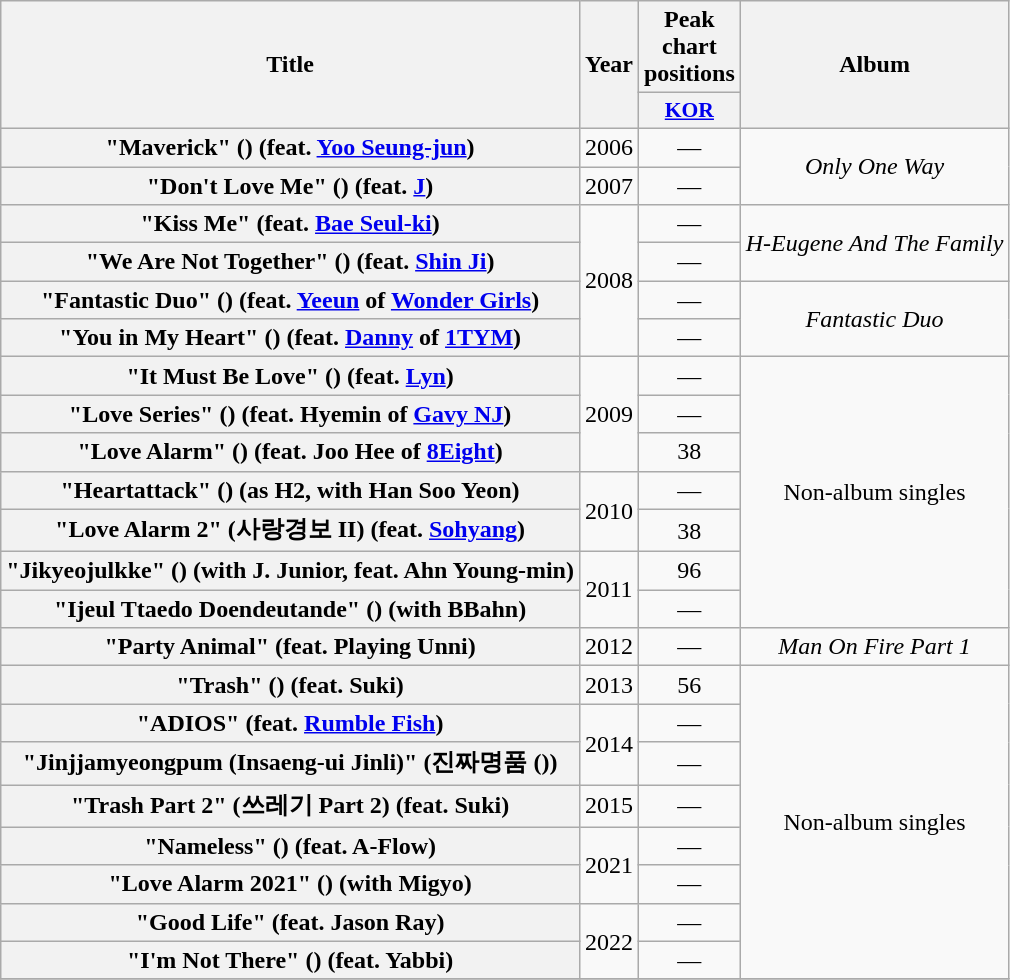<table class="wikitable plainrowheaders" style="text-align:center;">
<tr>
<th scope="col" rowspan="2">Title</th>
<th scope="col" rowspan="2">Year</th>
<th scope="col">Peak chart positions</th>
<th scope="col" rowspan="2">Album</th>
</tr>
<tr>
<th scope="col" style="width:2.5em;font-size:90%;"><a href='#'>KOR</a><br></th>
</tr>
<tr>
<th scope="row">"Maverick" () (feat. <a href='#'>Yoo Seung-jun</a>)</th>
<td>2006</td>
<td>—</td>
<td rowspan="2"><em>Only One Way</em></td>
</tr>
<tr>
<th scope="row">"Don't Love Me" () (feat. <a href='#'>J</a>)</th>
<td>2007</td>
<td>—</td>
</tr>
<tr>
<th scope="row">"Kiss Me" (feat. <a href='#'>Bae Seul-ki</a>)</th>
<td rowspan="4">2008</td>
<td>—</td>
<td rowspan="2"><em>H-Eugene And The Family</em></td>
</tr>
<tr>
<th scope="row">"We Are Not Together" () (feat. <a href='#'>Shin Ji</a>)</th>
<td>—</td>
</tr>
<tr>
<th scope="row">"Fantastic Duo" () (feat. <a href='#'>Yeeun</a> of <a href='#'>Wonder Girls</a>)</th>
<td>—</td>
<td rowspan="2"><em>Fantastic Duo</em></td>
</tr>
<tr>
<th scope="row">"You in My Heart" () (feat. <a href='#'>Danny</a> of <a href='#'>1TYM</a>)</th>
<td>—</td>
</tr>
<tr>
<th scope="row">"It Must Be Love" () (feat. <a href='#'>Lyn</a>)</th>
<td rowspan="3">2009</td>
<td>—</td>
<td rowspan="7">Non-album singles</td>
</tr>
<tr>
<th scope="row">"Love Series" () (feat. Hyemin of <a href='#'>Gavy NJ</a>)</th>
<td>—</td>
</tr>
<tr>
<th scope="row">"Love Alarm" () (feat. Joo Hee of <a href='#'>8Eight</a>)</th>
<td>38</td>
</tr>
<tr>
<th scope="row">"Heartattack" () (as H2, with Han Soo Yeon)</th>
<td rowspan="2">2010</td>
<td>—</td>
</tr>
<tr>
<th scope="row">"Love Alarm 2" (사랑경보 II) (feat. <a href='#'>Sohyang</a>)</th>
<td>38</td>
</tr>
<tr>
<th scope="row">"Jikyeojulkke" () (with J. Junior, feat. Ahn Young-min)</th>
<td rowspan="2">2011</td>
<td>96</td>
</tr>
<tr>
<th scope="row">"Ijeul Ttaedo Doendeutande" () (with BBahn)</th>
<td>—</td>
</tr>
<tr>
<th scope="row">"Party Animal" (feat. Playing Unni)</th>
<td>2012</td>
<td>—</td>
<td><em>Man On Fire Part 1</em></td>
</tr>
<tr>
<th scope="row">"Trash" () (feat. Suki)</th>
<td>2013</td>
<td>56</td>
<td rowspan="8">Non-album singles</td>
</tr>
<tr>
<th scope="row">"ADIOS" (feat. <a href='#'>Rumble Fish</a>)</th>
<td rowspan="2">2014</td>
<td>—</td>
</tr>
<tr>
<th scope="row">"Jinjjamyeongpum (Insaeng-ui Jinli)" (진짜명품 ())</th>
<td>—</td>
</tr>
<tr>
<th scope="row">"Trash Part 2" (쓰레기 Part 2) (feat. Suki)</th>
<td>2015</td>
<td>—</td>
</tr>
<tr>
<th scope="row">"Nameless" () (feat. A-Flow)</th>
<td rowspan="2">2021</td>
<td>—</td>
</tr>
<tr>
<th scope="row">"Love Alarm 2021" () (with Migyo)</th>
<td>—</td>
</tr>
<tr>
<th scope="row">"Good Life" (feat. Jason Ray)</th>
<td rowspan="2">2022</td>
<td>—</td>
</tr>
<tr>
<th scope="row">"I'm Not There" () (feat. Yabbi)</th>
<td>—</td>
</tr>
<tr>
</tr>
</table>
